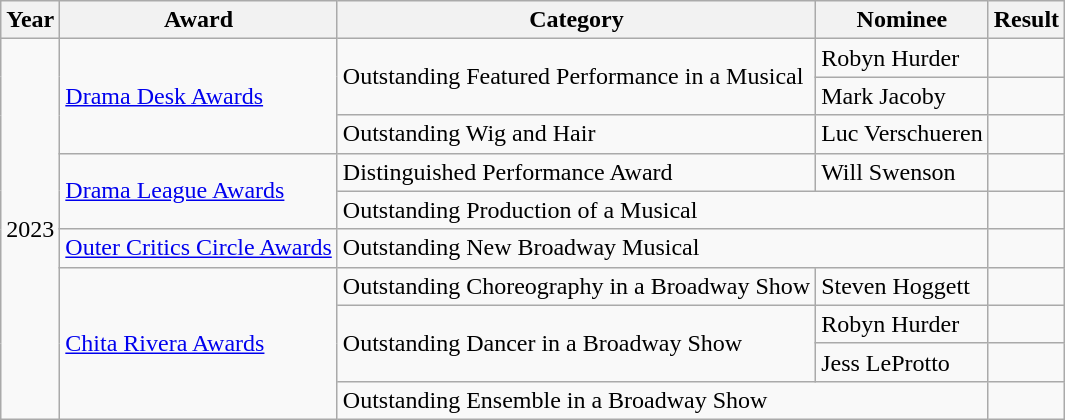<table class="wikitable">
<tr>
<th>Year</th>
<th>Award</th>
<th>Category</th>
<th>Nominee</th>
<th>Result</th>
</tr>
<tr>
<td rowspan="10">2023</td>
<td rowspan="3"><a href='#'>Drama Desk Awards</a></td>
<td rowspan="2">Outstanding Featured Performance in a Musical</td>
<td>Robyn Hurder</td>
<td></td>
</tr>
<tr>
<td>Mark Jacoby</td>
<td></td>
</tr>
<tr>
<td>Outstanding Wig and Hair</td>
<td>Luc Verschueren</td>
<td></td>
</tr>
<tr>
<td rowspan="2"><a href='#'>Drama League Awards</a></td>
<td>Distinguished Performance Award</td>
<td>Will Swenson</td>
<td></td>
</tr>
<tr>
<td colspan="2">Outstanding Production of a Musical</td>
<td></td>
</tr>
<tr>
<td><a href='#'>Outer Critics Circle Awards</a></td>
<td colspan="2">Outstanding New Broadway Musical</td>
<td></td>
</tr>
<tr>
<td rowspan="4"><a href='#'>Chita Rivera Awards</a></td>
<td>Outstanding Choreography in a Broadway Show</td>
<td>Steven Hoggett</td>
<td></td>
</tr>
<tr>
<td rowspan="2">Outstanding Dancer in a Broadway Show</td>
<td>Robyn Hurder</td>
<td></td>
</tr>
<tr>
<td>Jess LeProtto</td>
<td></td>
</tr>
<tr>
<td colspan="2">Outstanding Ensemble in a Broadway Show</td>
<td></td>
</tr>
</table>
